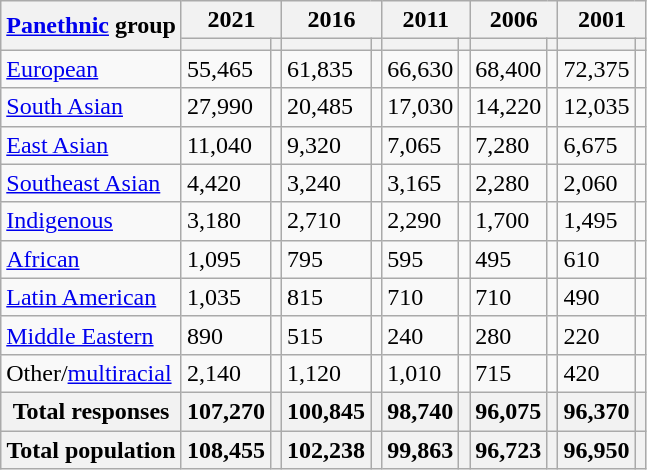<table class="wikitable mw-datatable">
<tr>
<th rowspan="2"><a href='#'>Panethnic</a> group</th>
<th colspan="2">2021</th>
<th colspan="2">2016</th>
<th colspan="2">2011</th>
<th colspan="2">2006</th>
<th colspan="2">2001</th>
</tr>
<tr>
<th><a href='#'></a></th>
<th></th>
<th></th>
<th></th>
<th></th>
<th></th>
<th></th>
<th></th>
<th></th>
<th></th>
</tr>
<tr>
<td><a href='#'>European</a></td>
<td>55,465</td>
<td></td>
<td>61,835</td>
<td></td>
<td>66,630</td>
<td></td>
<td>68,400</td>
<td></td>
<td>72,375</td>
<td></td>
</tr>
<tr>
<td><a href='#'>South Asian</a></td>
<td>27,990</td>
<td></td>
<td>20,485</td>
<td></td>
<td>17,030</td>
<td></td>
<td>14,220</td>
<td></td>
<td>12,035</td>
<td></td>
</tr>
<tr>
<td><a href='#'>East Asian</a></td>
<td>11,040</td>
<td></td>
<td>9,320</td>
<td></td>
<td>7,065</td>
<td></td>
<td>7,280</td>
<td></td>
<td>6,675</td>
<td></td>
</tr>
<tr>
<td><a href='#'>Southeast Asian</a></td>
<td>4,420</td>
<td></td>
<td>3,240</td>
<td></td>
<td>3,165</td>
<td></td>
<td>2,280</td>
<td></td>
<td>2,060</td>
<td></td>
</tr>
<tr>
<td><a href='#'>Indigenous</a></td>
<td>3,180</td>
<td></td>
<td>2,710</td>
<td></td>
<td>2,290</td>
<td></td>
<td>1,700</td>
<td></td>
<td>1,495</td>
<td></td>
</tr>
<tr>
<td><a href='#'>African</a></td>
<td>1,095</td>
<td></td>
<td>795</td>
<td></td>
<td>595</td>
<td></td>
<td>495</td>
<td></td>
<td>610</td>
<td></td>
</tr>
<tr>
<td><a href='#'>Latin American</a></td>
<td>1,035</td>
<td></td>
<td>815</td>
<td></td>
<td>710</td>
<td></td>
<td>710</td>
<td></td>
<td>490</td>
<td></td>
</tr>
<tr>
<td><a href='#'>Middle Eastern</a></td>
<td>890</td>
<td></td>
<td>515</td>
<td></td>
<td>240</td>
<td></td>
<td>280</td>
<td></td>
<td>220</td>
<td></td>
</tr>
<tr>
<td>Other/<a href='#'>multiracial</a></td>
<td>2,140</td>
<td></td>
<td>1,120</td>
<td></td>
<td>1,010</td>
<td></td>
<td>715</td>
<td></td>
<td>420</td>
<td></td>
</tr>
<tr>
<th>Total responses</th>
<th>107,270</th>
<th></th>
<th>100,845</th>
<th></th>
<th>98,740</th>
<th></th>
<th>96,075</th>
<th></th>
<th>96,370</th>
<th></th>
</tr>
<tr>
<th>Total population</th>
<th>108,455</th>
<th></th>
<th>102,238</th>
<th></th>
<th>99,863</th>
<th></th>
<th>96,723</th>
<th></th>
<th>96,950</th>
<th></th>
</tr>
</table>
